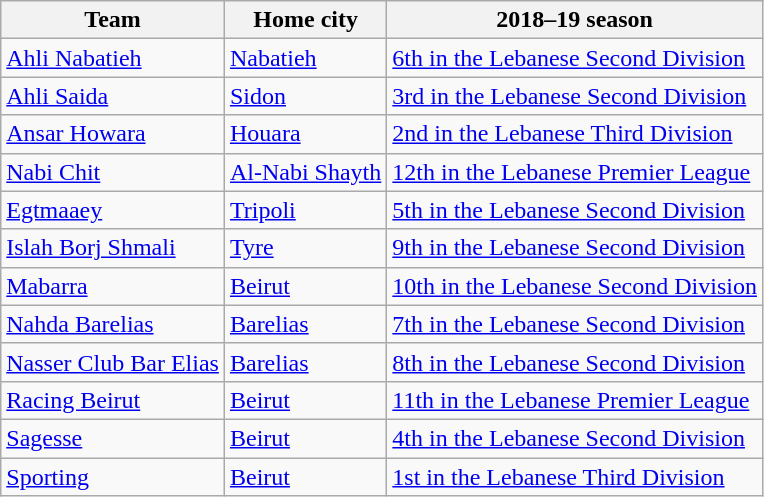<table class="wikitable sortable">
<tr>
<th>Team</th>
<th>Home city</th>
<th>2018–19 season</th>
</tr>
<tr>
<td><a href='#'>Ahli Nabatieh</a></td>
<td><a href='#'>Nabatieh</a></td>
<td><a href='#'>6th in the Lebanese Second Division</a></td>
</tr>
<tr>
<td><a href='#'>Ahli Saida</a></td>
<td><a href='#'>Sidon</a></td>
<td><a href='#'>3rd in the Lebanese Second Division</a></td>
</tr>
<tr>
<td><a href='#'>Ansar Howara</a></td>
<td><a href='#'>Houara</a></td>
<td><a href='#'>2nd in the Lebanese Third Division</a></td>
</tr>
<tr>
<td><a href='#'>Nabi Chit</a></td>
<td><a href='#'>Al-Nabi Shayth</a></td>
<td><a href='#'>12th in the Lebanese Premier League</a></td>
</tr>
<tr>
<td><a href='#'>Egtmaaey</a></td>
<td><a href='#'>Tripoli</a></td>
<td><a href='#'>5th in the Lebanese Second Division</a></td>
</tr>
<tr>
<td><a href='#'>Islah Borj Shmali</a></td>
<td><a href='#'>Tyre</a></td>
<td><a href='#'>9th in the Lebanese Second Division</a></td>
</tr>
<tr>
<td><a href='#'>Mabarra</a></td>
<td><a href='#'>Beirut</a></td>
<td><a href='#'>10th in the Lebanese Second Division</a></td>
</tr>
<tr>
<td><a href='#'>Nahda Barelias</a></td>
<td><a href='#'>Barelias</a></td>
<td><a href='#'>7th in the Lebanese Second Division</a></td>
</tr>
<tr>
<td><a href='#'>Nasser Club Bar Elias</a></td>
<td><a href='#'>Barelias</a></td>
<td><a href='#'>8th in the Lebanese Second Division</a></td>
</tr>
<tr>
<td><a href='#'>Racing Beirut</a></td>
<td><a href='#'>Beirut</a></td>
<td><a href='#'>11th in the Lebanese Premier League</a></td>
</tr>
<tr>
<td><a href='#'>Sagesse</a></td>
<td><a href='#'>Beirut</a></td>
<td><a href='#'>4th in the Lebanese Second Division</a></td>
</tr>
<tr>
<td><a href='#'>Sporting</a></td>
<td><a href='#'>Beirut</a></td>
<td><a href='#'>1st in the Lebanese Third Division</a></td>
</tr>
</table>
